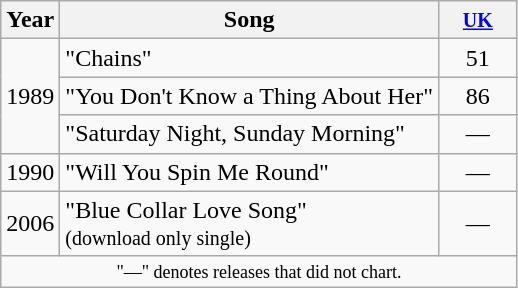<table class="wikitable">
<tr>
<th>Year</th>
<th>Song</th>
<th style="width:45px;"><small><a href='#'>UK</a></small><br></th>
</tr>
<tr>
<td rowspan="3">1989</td>
<td>"Chains"</td>
<td align=center>51</td>
</tr>
<tr>
<td>"You Don't Know a Thing About Her"</td>
<td align=center>86</td>
</tr>
<tr>
<td>"Saturday Night, Sunday Morning"</td>
<td align=center>—</td>
</tr>
<tr>
<td rowspan="1">1990</td>
<td>"Will You Spin Me Round"</td>
<td align=center>—</td>
</tr>
<tr>
<td rowspan="1">2006</td>
<td>"Blue Collar Love Song" <br><small>(download only single)</small></td>
<td align=center>—</td>
</tr>
<tr>
<td colspan="4" style="text-align:center; font-size:9pt;">"—" denotes releases that did not chart.</td>
</tr>
</table>
